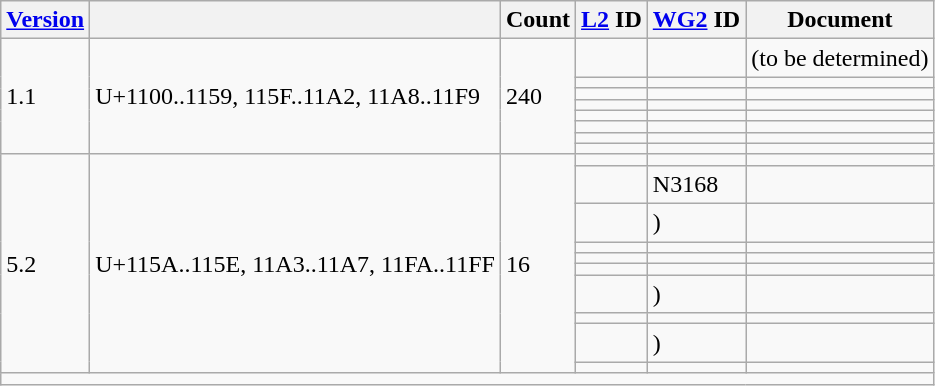<table class="wikitable collapsible sticky-header">
<tr>
<th><a href='#'>Version</a></th>
<th></th>
<th>Count</th>
<th><a href='#'>L2</a> ID</th>
<th><a href='#'>WG2</a> ID</th>
<th>Document</th>
</tr>
<tr>
<td rowspan="8">1.1</td>
<td rowspan="8">U+1100..1159, 115F..11A2, 11A8..11F9</td>
<td rowspan="8">240</td>
<td></td>
<td></td>
<td>(to be determined)</td>
</tr>
<tr>
<td></td>
<td></td>
<td></td>
</tr>
<tr>
<td></td>
<td></td>
<td></td>
</tr>
<tr>
<td></td>
<td></td>
<td></td>
</tr>
<tr>
<td></td>
<td></td>
<td></td>
</tr>
<tr>
<td></td>
<td></td>
<td></td>
</tr>
<tr>
<td></td>
<td></td>
<td></td>
</tr>
<tr>
<td></td>
<td></td>
<td></td>
</tr>
<tr>
<td rowspan="10">5.2</td>
<td rowspan="10">U+115A..115E, 11A3..11A7, 11FA..11FF</td>
<td rowspan="10">16</td>
<td></td>
<td></td>
<td></td>
</tr>
<tr>
<td></td>
<td>N3168</td>
<td></td>
</tr>
<tr>
<td></td>
<td> )</td>
<td></td>
</tr>
<tr>
<td></td>
<td></td>
<td></td>
</tr>
<tr>
<td></td>
<td></td>
<td></td>
</tr>
<tr>
<td></td>
<td></td>
<td></td>
</tr>
<tr>
<td></td>
<td> )</td>
<td></td>
</tr>
<tr>
<td></td>
<td></td>
<td></td>
</tr>
<tr>
<td></td>
<td> )</td>
<td></td>
</tr>
<tr>
<td></td>
<td></td>
<td></td>
</tr>
<tr class="sortbottom">
<td colspan="6"></td>
</tr>
</table>
